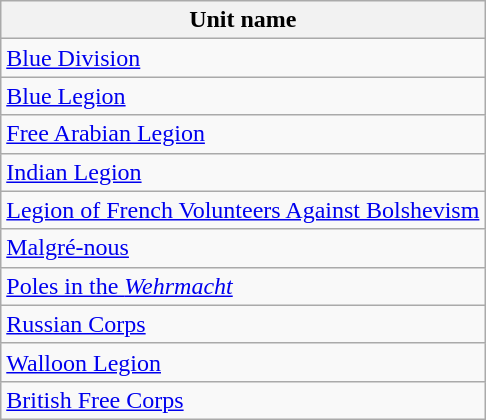<table class="wikitable">
<tr>
<th>Unit name</th>
</tr>
<tr>
<td><a href='#'>Blue Division</a></td>
</tr>
<tr>
<td><a href='#'>Blue Legion</a></td>
</tr>
<tr>
<td><a href='#'>Free Arabian Legion</a></td>
</tr>
<tr>
<td><a href='#'>Indian Legion</a></td>
</tr>
<tr>
<td><a href='#'>Legion of French Volunteers Against Bolshevism</a></td>
</tr>
<tr>
<td><a href='#'>Malgré-nous</a></td>
</tr>
<tr>
<td><a href='#'>Poles in the <em>Wehrmacht</em></a></td>
</tr>
<tr>
<td><a href='#'>Russian Corps</a></td>
</tr>
<tr>
<td><a href='#'>Walloon Legion</a></td>
</tr>
<tr>
<td><a href='#'>British Free Corps</a></td>
</tr>
</table>
